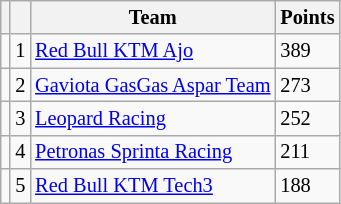<table class="wikitable" style="font-size: 85%;">
<tr>
<th></th>
<th></th>
<th>Team</th>
<th>Points</th>
</tr>
<tr>
<td></td>
<td align=center>1</td>
<td> <a href='#'>Red Bull KTM Ajo</a></td>
<td align=left>389</td>
</tr>
<tr>
<td></td>
<td align=center>2</td>
<td> <a href='#'>Gaviota GasGas Aspar Team</a></td>
<td align=left>273</td>
</tr>
<tr>
<td></td>
<td align=center>3</td>
<td> <a href='#'>Leopard Racing</a></td>
<td align=left>252</td>
</tr>
<tr>
<td></td>
<td align=center>4</td>
<td> <a href='#'>Petronas Sprinta Racing</a></td>
<td align=left>211</td>
</tr>
<tr>
<td></td>
<td align=center>5</td>
<td> <a href='#'>Red Bull KTM Tech3</a></td>
<td align=left>188</td>
</tr>
</table>
